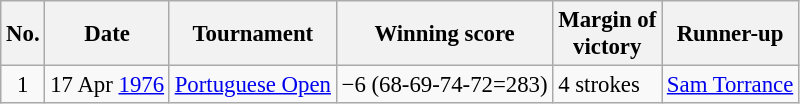<table class="wikitable" style="font-size:95%;">
<tr>
<th>No.</th>
<th>Date</th>
<th>Tournament</th>
<th>Winning score</th>
<th>Margin of<br>victory</th>
<th>Runner-up</th>
</tr>
<tr>
<td align=center>1</td>
<td>17 Apr <a href='#'>1976</a></td>
<td><a href='#'>Portuguese Open</a></td>
<td>−6 (68-69-74-72=283)</td>
<td>4 strokes</td>
<td> <a href='#'>Sam Torrance</a></td>
</tr>
</table>
